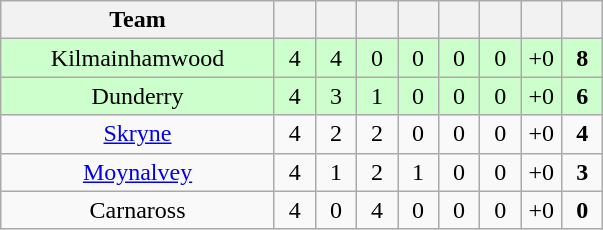<table class="wikitable" style="text-align:center">
<tr>
<th style="width:175px;">Team</th>
<th width="20"></th>
<th width="20"></th>
<th width="20"></th>
<th width="20"></th>
<th width="20"></th>
<th width="20"></th>
<th width="20"></th>
<th width="20"></th>
</tr>
<tr style="background:#cfc;">
<td>Kilmainhamwood</td>
<td>4</td>
<td>4</td>
<td>0</td>
<td>0</td>
<td>0</td>
<td>0</td>
<td>+0</td>
<td><strong>8</strong></td>
</tr>
<tr style="background:#cfc;">
<td>Dunderry</td>
<td>4</td>
<td>3</td>
<td>1</td>
<td>0</td>
<td>0</td>
<td>0</td>
<td>+0</td>
<td><strong>6</strong></td>
</tr>
<tr>
<td><a href='#'>Skryne</a></td>
<td>4</td>
<td>2</td>
<td>2</td>
<td>0</td>
<td>0</td>
<td>0</td>
<td>+0</td>
<td><strong>4</strong></td>
</tr>
<tr>
<td><a href='#'>Moynalvey</a></td>
<td>4</td>
<td>1</td>
<td>2</td>
<td>1</td>
<td>0</td>
<td>0</td>
<td>+0</td>
<td><strong>3</strong></td>
</tr>
<tr>
<td>Carnaross</td>
<td>4</td>
<td>0</td>
<td>4</td>
<td>0</td>
<td>0</td>
<td>0</td>
<td>+0</td>
<td><strong>0</strong></td>
</tr>
</table>
